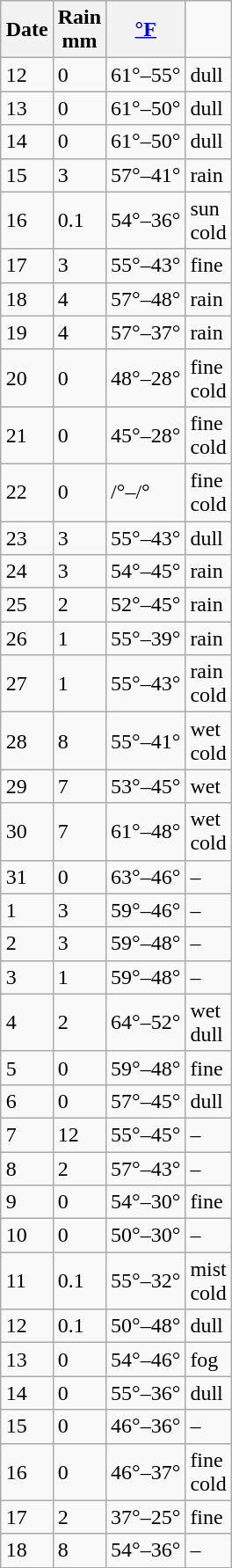<table class="wikitable" align=right style="margin:0 0 1em 1em">
<tr>
<th>Date</th>
<th>Rain<br>mm<br></th>
<th><a href='#'>°F</a></th>
</tr>
<tr>
<td>12</td>
<td>0</td>
<td>61°–55°</td>
<td>dull</td>
</tr>
<tr>
<td>13</td>
<td>0</td>
<td>61°–50°</td>
<td>dull</td>
</tr>
<tr>
<td>14</td>
<td>0</td>
<td>61°–50°</td>
<td>dull</td>
</tr>
<tr>
<td>15</td>
<td>3</td>
<td>57°–41°</td>
<td>rain</td>
</tr>
<tr>
<td>16</td>
<td>0.1</td>
<td>54°–36°</td>
<td>sun<br>cold</td>
</tr>
<tr>
<td>17</td>
<td>3</td>
<td>55°–43°</td>
<td>fine</td>
</tr>
<tr>
<td>18</td>
<td>4</td>
<td>57°–48°</td>
<td>rain</td>
</tr>
<tr>
<td>19</td>
<td>4</td>
<td>57°–37°</td>
<td>rain</td>
</tr>
<tr>
<td>20</td>
<td>0</td>
<td>48°–28°</td>
<td>fine<br>cold</td>
</tr>
<tr>
<td>21</td>
<td>0</td>
<td>45°–28°</td>
<td>fine<br>cold</td>
</tr>
<tr>
<td>22</td>
<td>0</td>
<td>/°–/°</td>
<td>fine<br>cold</td>
</tr>
<tr>
<td>23</td>
<td>3</td>
<td>55°–43°</td>
<td>dull</td>
</tr>
<tr>
<td>24</td>
<td>3</td>
<td>54°–45°</td>
<td>rain</td>
</tr>
<tr>
<td>25</td>
<td>2</td>
<td>52°–45°</td>
<td>rain</td>
</tr>
<tr>
<td>26</td>
<td>1</td>
<td>55°–39°</td>
<td>rain</td>
</tr>
<tr>
<td>27</td>
<td>1</td>
<td>55°–43°</td>
<td>rain<br>cold</td>
</tr>
<tr>
<td>28</td>
<td>8</td>
<td>55°–41°</td>
<td>wet<br>cold</td>
</tr>
<tr>
<td>29</td>
<td>7</td>
<td>53°–45°</td>
<td>wet</td>
</tr>
<tr>
<td>30</td>
<td>7</td>
<td>61°–48°</td>
<td>wet<br>cold</td>
</tr>
<tr>
<td>31</td>
<td>0</td>
<td>63°–46°</td>
<td>–</td>
</tr>
<tr>
<td>1</td>
<td>3</td>
<td>59°–46°</td>
<td>–</td>
</tr>
<tr>
<td>2</td>
<td>3</td>
<td>59°–48°</td>
<td>–</td>
</tr>
<tr>
<td>3</td>
<td>1</td>
<td>59°–48°</td>
<td>–</td>
</tr>
<tr>
<td>4</td>
<td>2</td>
<td>64°–52°</td>
<td>wet<br>dull</td>
</tr>
<tr>
<td>5</td>
<td>0</td>
<td>59°–48°</td>
<td>fine</td>
</tr>
<tr>
<td>6</td>
<td>0</td>
<td>57°–45°</td>
<td>dull</td>
</tr>
<tr>
<td>7</td>
<td>12</td>
<td>55°–45°</td>
<td>–</td>
</tr>
<tr>
<td>8</td>
<td>2</td>
<td>57°–43°</td>
<td>–</td>
</tr>
<tr>
<td>9</td>
<td>0</td>
<td>54°–30°</td>
<td>fine</td>
</tr>
<tr>
<td>10</td>
<td>0</td>
<td>50°–30°</td>
<td>–</td>
</tr>
<tr>
<td>11</td>
<td>0.1</td>
<td>55°–32°</td>
<td>mist<br>cold</td>
</tr>
<tr>
<td>12</td>
<td>0.1</td>
<td>50°–48°</td>
<td>dull</td>
</tr>
<tr>
<td>13</td>
<td>0</td>
<td>54°–46°</td>
<td>fog</td>
</tr>
<tr>
<td>14</td>
<td>0</td>
<td>55°–36°</td>
<td>dull</td>
</tr>
<tr>
<td>15</td>
<td>0</td>
<td>46°–36°</td>
<td>–</td>
</tr>
<tr>
<td>16</td>
<td>0</td>
<td>46°–37°</td>
<td>fine<br>cold</td>
</tr>
<tr>
<td>17</td>
<td>2</td>
<td>37°–25°</td>
<td>fine</td>
</tr>
<tr>
<td>18</td>
<td>8</td>
<td>54°–36°</td>
<td>–</td>
</tr>
</table>
